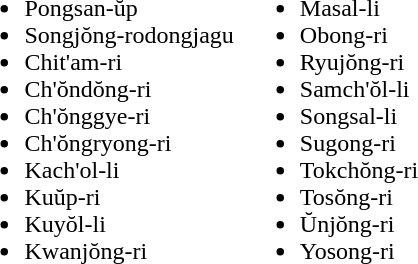<table>
<tr>
<td valign="top"><br><ul><li>Pongsan-ŭp</li><li>Songjŏng-rodongjagu</li><li>Chit'am-ri</li><li>Ch'ŏndŏng-ri</li><li>Ch'ŏnggye-ri</li><li>Ch'ŏngryong-ri</li><li>Kach'ol-li</li><li>Kuŭp-ri</li><li>Kuyŏl-li</li><li>Kwanjŏng-ri</li></ul></td>
<td valign="top"><br><ul><li>Masal-li</li><li>Obong-ri</li><li>Ryujŏng-ri</li><li>Samch'ŏl-li</li><li>Songsal-li</li><li>Sugong-ri</li><li>Tokchŏng-ri</li><li>Tosŏng-ri</li><li>Ŭnjŏng-ri</li><li>Yosong-ri</li></ul></td>
</tr>
</table>
